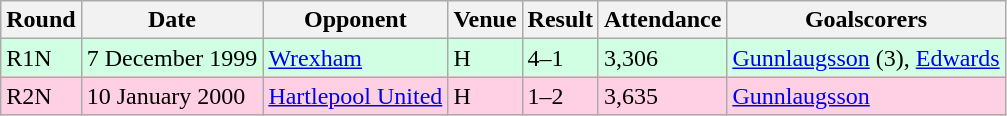<table class="wikitable">
<tr>
<th>Round</th>
<th>Date</th>
<th>Opponent</th>
<th>Venue</th>
<th>Result</th>
<th>Attendance</th>
<th>Goalscorers</th>
</tr>
<tr style="background-color: #d0ffe3;">
<td>R1N</td>
<td>7 December 1999</td>
<td><a href='#'>Wrexham</a></td>
<td>H</td>
<td>4–1</td>
<td>3,306</td>
<td><a href='#'>Gunnlaugsson</a> (3), <a href='#'>Edwards</a></td>
</tr>
<tr style="background-color: #ffd0e3;">
<td>R2N</td>
<td>10 January 2000</td>
<td><a href='#'>Hartlepool United</a></td>
<td>H</td>
<td>1–2</td>
<td>3,635</td>
<td><a href='#'>Gunnlaugsson</a></td>
</tr>
</table>
